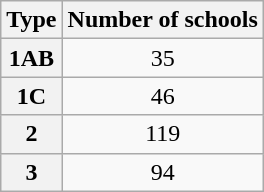<table class="wikitable" style="text-align: center;">
<tr>
<th>Type</th>
<th>Number of schools</th>
</tr>
<tr>
<th>1AB</th>
<td>35</td>
</tr>
<tr>
<th>1C</th>
<td>46</td>
</tr>
<tr>
<th>2</th>
<td>119</td>
</tr>
<tr>
<th>3</th>
<td>94</td>
</tr>
</table>
